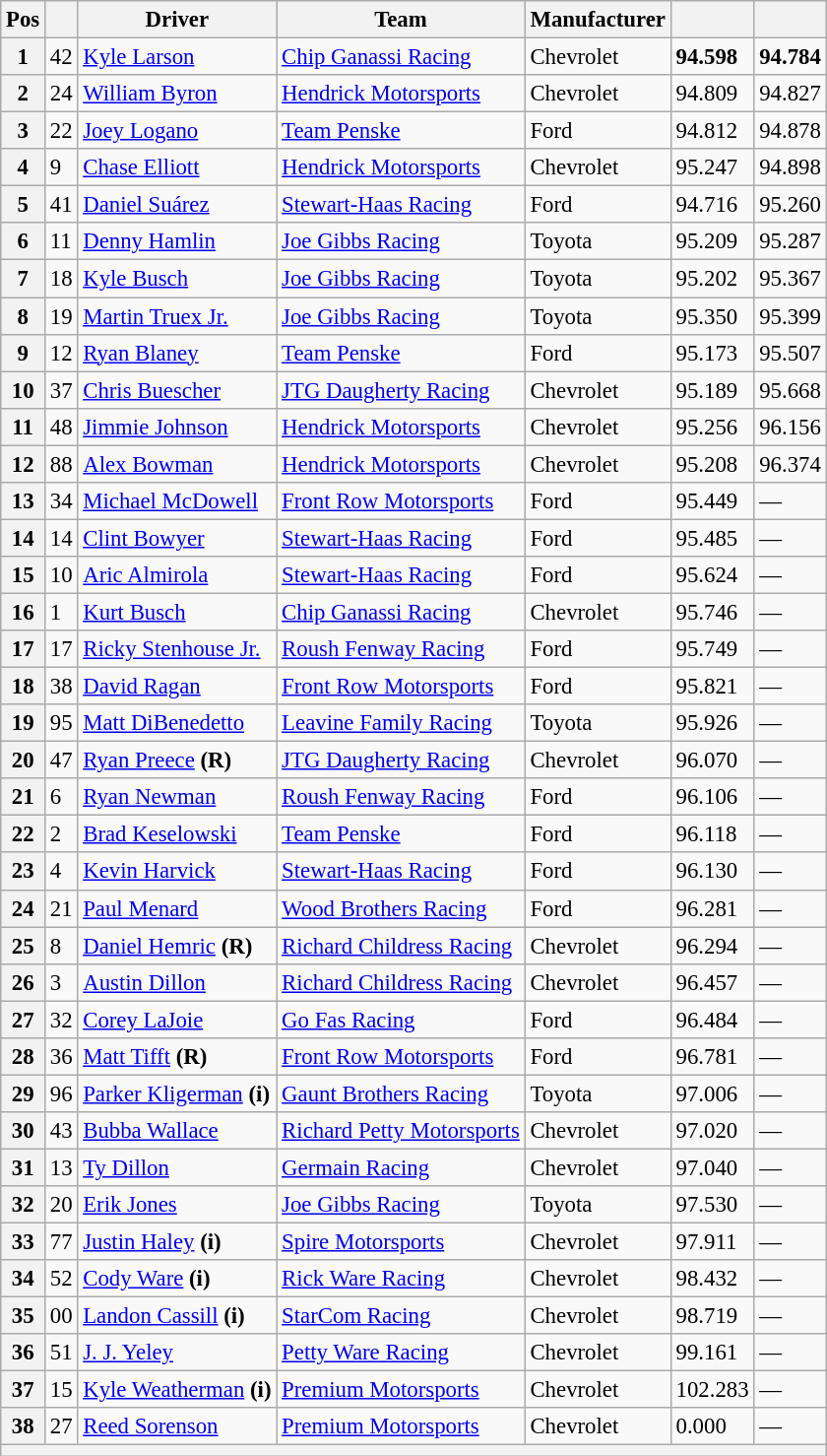<table class="wikitable" style="font-size:95%">
<tr>
<th>Pos</th>
<th></th>
<th>Driver</th>
<th>Team</th>
<th>Manufacturer</th>
<th></th>
<th></th>
</tr>
<tr>
<th>1</th>
<td>42</td>
<td><a href='#'>Kyle Larson</a></td>
<td><a href='#'>Chip Ganassi Racing</a></td>
<td>Chevrolet</td>
<td><strong>94.598</strong></td>
<td><strong>94.784</strong></td>
</tr>
<tr>
<th>2</th>
<td>24</td>
<td><a href='#'>William Byron</a></td>
<td><a href='#'>Hendrick Motorsports</a></td>
<td>Chevrolet</td>
<td>94.809</td>
<td>94.827</td>
</tr>
<tr>
<th>3</th>
<td>22</td>
<td><a href='#'>Joey Logano</a></td>
<td><a href='#'>Team Penske</a></td>
<td>Ford</td>
<td>94.812</td>
<td>94.878</td>
</tr>
<tr>
<th>4</th>
<td>9</td>
<td><a href='#'>Chase Elliott</a></td>
<td><a href='#'>Hendrick Motorsports</a></td>
<td>Chevrolet</td>
<td>95.247</td>
<td>94.898</td>
</tr>
<tr>
<th>5</th>
<td>41</td>
<td><a href='#'>Daniel Suárez</a></td>
<td><a href='#'>Stewart-Haas Racing</a></td>
<td>Ford</td>
<td>94.716</td>
<td>95.260</td>
</tr>
<tr>
<th>6</th>
<td>11</td>
<td><a href='#'>Denny Hamlin</a></td>
<td><a href='#'>Joe Gibbs Racing</a></td>
<td>Toyota</td>
<td>95.209</td>
<td>95.287</td>
</tr>
<tr>
<th>7</th>
<td>18</td>
<td><a href='#'>Kyle Busch</a></td>
<td><a href='#'>Joe Gibbs Racing</a></td>
<td>Toyota</td>
<td>95.202</td>
<td>95.367</td>
</tr>
<tr>
<th>8</th>
<td>19</td>
<td><a href='#'>Martin Truex Jr.</a></td>
<td><a href='#'>Joe Gibbs Racing</a></td>
<td>Toyota</td>
<td>95.350</td>
<td>95.399</td>
</tr>
<tr>
<th>9</th>
<td>12</td>
<td><a href='#'>Ryan Blaney</a></td>
<td><a href='#'>Team Penske</a></td>
<td>Ford</td>
<td>95.173</td>
<td>95.507</td>
</tr>
<tr>
<th>10</th>
<td>37</td>
<td><a href='#'>Chris Buescher</a></td>
<td><a href='#'>JTG Daugherty Racing</a></td>
<td>Chevrolet</td>
<td>95.189</td>
<td>95.668</td>
</tr>
<tr>
<th>11</th>
<td>48</td>
<td><a href='#'>Jimmie Johnson</a></td>
<td><a href='#'>Hendrick Motorsports</a></td>
<td>Chevrolet</td>
<td>95.256</td>
<td>96.156</td>
</tr>
<tr>
<th>12</th>
<td>88</td>
<td><a href='#'>Alex Bowman</a></td>
<td><a href='#'>Hendrick Motorsports</a></td>
<td>Chevrolet</td>
<td>95.208</td>
<td>96.374</td>
</tr>
<tr>
<th>13</th>
<td>34</td>
<td><a href='#'>Michael McDowell</a></td>
<td><a href='#'>Front Row Motorsports</a></td>
<td>Ford</td>
<td>95.449</td>
<td>—</td>
</tr>
<tr>
<th>14</th>
<td>14</td>
<td><a href='#'>Clint Bowyer</a></td>
<td><a href='#'>Stewart-Haas Racing</a></td>
<td>Ford</td>
<td>95.485</td>
<td>—</td>
</tr>
<tr>
<th>15</th>
<td>10</td>
<td><a href='#'>Aric Almirola</a></td>
<td><a href='#'>Stewart-Haas Racing</a></td>
<td>Ford</td>
<td>95.624</td>
<td>—</td>
</tr>
<tr>
<th>16</th>
<td>1</td>
<td><a href='#'>Kurt Busch</a></td>
<td><a href='#'>Chip Ganassi Racing</a></td>
<td>Chevrolet</td>
<td>95.746</td>
<td>—</td>
</tr>
<tr>
<th>17</th>
<td>17</td>
<td><a href='#'>Ricky Stenhouse Jr.</a></td>
<td><a href='#'>Roush Fenway Racing</a></td>
<td>Ford</td>
<td>95.749</td>
<td>—</td>
</tr>
<tr>
<th>18</th>
<td>38</td>
<td><a href='#'>David Ragan</a></td>
<td><a href='#'>Front Row Motorsports</a></td>
<td>Ford</td>
<td>95.821</td>
<td>—</td>
</tr>
<tr>
<th>19</th>
<td>95</td>
<td><a href='#'>Matt DiBenedetto</a></td>
<td><a href='#'>Leavine Family Racing</a></td>
<td>Toyota</td>
<td>95.926</td>
<td>—</td>
</tr>
<tr>
<th>20</th>
<td>47</td>
<td><a href='#'>Ryan Preece</a> <strong>(R)</strong></td>
<td><a href='#'>JTG Daugherty Racing</a></td>
<td>Chevrolet</td>
<td>96.070</td>
<td>—</td>
</tr>
<tr>
<th>21</th>
<td>6</td>
<td><a href='#'>Ryan Newman</a></td>
<td><a href='#'>Roush Fenway Racing</a></td>
<td>Ford</td>
<td>96.106</td>
<td>—</td>
</tr>
<tr>
<th>22</th>
<td>2</td>
<td><a href='#'>Brad Keselowski</a></td>
<td><a href='#'>Team Penske</a></td>
<td>Ford</td>
<td>96.118</td>
<td>—</td>
</tr>
<tr>
<th>23</th>
<td>4</td>
<td><a href='#'>Kevin Harvick</a></td>
<td><a href='#'>Stewart-Haas Racing</a></td>
<td>Ford</td>
<td>96.130</td>
<td>—</td>
</tr>
<tr>
<th>24</th>
<td>21</td>
<td><a href='#'>Paul Menard</a></td>
<td><a href='#'>Wood Brothers Racing</a></td>
<td>Ford</td>
<td>96.281</td>
<td>—</td>
</tr>
<tr>
<th>25</th>
<td>8</td>
<td><a href='#'>Daniel Hemric</a> <strong>(R)</strong></td>
<td><a href='#'>Richard Childress Racing</a></td>
<td>Chevrolet</td>
<td>96.294</td>
<td>—</td>
</tr>
<tr>
<th>26</th>
<td>3</td>
<td><a href='#'>Austin Dillon</a></td>
<td><a href='#'>Richard Childress Racing</a></td>
<td>Chevrolet</td>
<td>96.457</td>
<td>—</td>
</tr>
<tr>
<th>27</th>
<td>32</td>
<td><a href='#'>Corey LaJoie</a></td>
<td><a href='#'>Go Fas Racing</a></td>
<td>Ford</td>
<td>96.484</td>
<td>—</td>
</tr>
<tr>
<th>28</th>
<td>36</td>
<td><a href='#'>Matt Tifft</a> <strong>(R)</strong></td>
<td><a href='#'>Front Row Motorsports</a></td>
<td>Ford</td>
<td>96.781</td>
<td>—</td>
</tr>
<tr>
<th>29</th>
<td>96</td>
<td><a href='#'>Parker Kligerman</a> <strong>(i)</strong></td>
<td><a href='#'>Gaunt Brothers Racing</a></td>
<td>Toyota</td>
<td>97.006</td>
<td>—</td>
</tr>
<tr>
<th>30</th>
<td>43</td>
<td><a href='#'>Bubba Wallace</a></td>
<td><a href='#'>Richard Petty Motorsports</a></td>
<td>Chevrolet</td>
<td>97.020</td>
<td>—</td>
</tr>
<tr>
<th>31</th>
<td>13</td>
<td><a href='#'>Ty Dillon</a></td>
<td><a href='#'>Germain Racing</a></td>
<td>Chevrolet</td>
<td>97.040</td>
<td>—</td>
</tr>
<tr>
<th>32</th>
<td>20</td>
<td><a href='#'>Erik Jones</a></td>
<td><a href='#'>Joe Gibbs Racing</a></td>
<td>Toyota</td>
<td>97.530</td>
<td>—</td>
</tr>
<tr>
<th>33</th>
<td>77</td>
<td><a href='#'>Justin Haley</a> <strong>(i)</strong></td>
<td><a href='#'>Spire Motorsports</a></td>
<td>Chevrolet</td>
<td>97.911</td>
<td>—</td>
</tr>
<tr>
<th>34</th>
<td>52</td>
<td><a href='#'>Cody Ware</a> <strong>(i)</strong></td>
<td><a href='#'>Rick Ware Racing</a></td>
<td>Chevrolet</td>
<td>98.432</td>
<td>—</td>
</tr>
<tr>
<th>35</th>
<td>00</td>
<td><a href='#'>Landon Cassill</a> <strong>(i)</strong></td>
<td><a href='#'>StarCom Racing</a></td>
<td>Chevrolet</td>
<td>98.719</td>
<td>—</td>
</tr>
<tr>
<th>36</th>
<td>51</td>
<td><a href='#'>J. J. Yeley</a></td>
<td><a href='#'>Petty Ware Racing</a></td>
<td>Chevrolet</td>
<td>99.161</td>
<td>—</td>
</tr>
<tr>
<th>37</th>
<td>15</td>
<td><a href='#'>Kyle Weatherman</a> <strong>(i)</strong></td>
<td><a href='#'>Premium Motorsports</a></td>
<td>Chevrolet</td>
<td>102.283</td>
<td>—</td>
</tr>
<tr>
<th>38</th>
<td>27</td>
<td><a href='#'>Reed Sorenson</a></td>
<td><a href='#'>Premium Motorsports</a></td>
<td>Chevrolet</td>
<td>0.000</td>
<td>—</td>
</tr>
<tr>
<th colspan="7"></th>
</tr>
</table>
